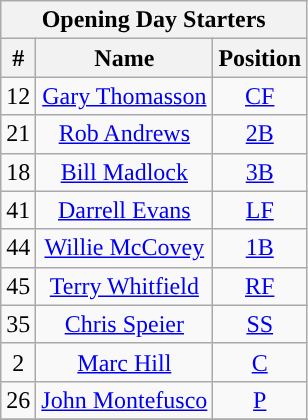<table class="wikitable" style="text-align:center">
<tr>
<th colspan="3">Opening Day Starters</th>
</tr>
<tr>
<th>#</th>
<th>Name</th>
<th>Position</th>
</tr>
<tr>
<td>12</td>
<td><a href='#'>Gary Thomasson</a></td>
<td><a href='#'>CF</a></td>
</tr>
<tr>
<td>21</td>
<td><a href='#'>Rob Andrews</a></td>
<td><a href='#'>2B</a></td>
</tr>
<tr>
<td>18</td>
<td><a href='#'>Bill Madlock</a></td>
<td><a href='#'>3B</a></td>
</tr>
<tr>
<td>41</td>
<td><a href='#'>Darrell Evans</a></td>
<td><a href='#'>LF</a></td>
</tr>
<tr>
<td>44</td>
<td><a href='#'>Willie McCovey</a></td>
<td><a href='#'>1B</a></td>
</tr>
<tr>
<td>45</td>
<td><a href='#'>Terry Whitfield</a></td>
<td><a href='#'>RF</a></td>
</tr>
<tr>
<td>35</td>
<td><a href='#'>Chris Speier</a></td>
<td><a href='#'>SS</a></td>
</tr>
<tr>
<td>2</td>
<td><a href='#'>Marc Hill</a></td>
<td><a href='#'>C</a></td>
</tr>
<tr>
<td>26</td>
<td><a href='#'>John Montefusco</a></td>
<td><a href='#'>P</a></td>
</tr>
<tr>
</tr>
</table>
